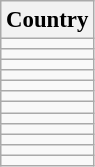<table class="wikitable" style="font-size:95%;">
<tr>
<th>Country</th>
</tr>
<tr>
<td></td>
</tr>
<tr>
<td></td>
</tr>
<tr>
<td></td>
</tr>
<tr>
<td></td>
</tr>
<tr>
<td></td>
</tr>
<tr>
<td></td>
</tr>
<tr>
<td></td>
</tr>
<tr>
<td></td>
</tr>
<tr>
<td></td>
</tr>
<tr>
<td></td>
</tr>
<tr>
<td></td>
</tr>
<tr>
<td></td>
</tr>
</table>
